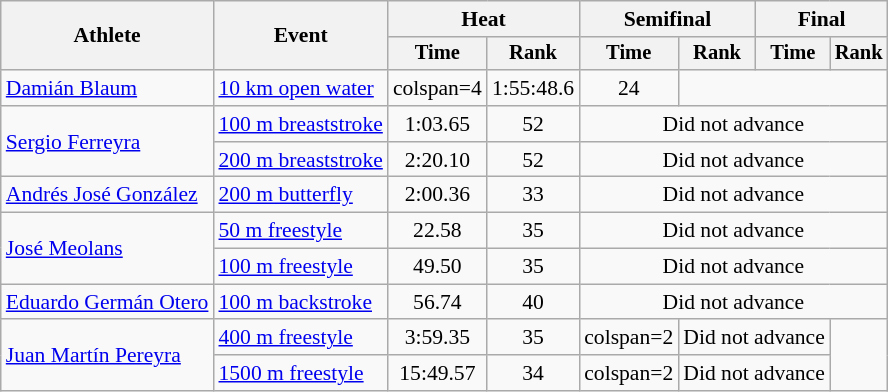<table class=wikitable style="font-size:90%">
<tr>
<th rowspan="2">Athlete</th>
<th rowspan="2">Event</th>
<th colspan="2">Heat</th>
<th colspan="2">Semifinal</th>
<th colspan="2">Final</th>
</tr>
<tr style="font-size:95%">
<th>Time</th>
<th>Rank</th>
<th>Time</th>
<th>Rank</th>
<th>Time</th>
<th>Rank</th>
</tr>
<tr align=center>
<td align=left><a href='#'>Damián Blaum</a></td>
<td align=left><a href='#'>10 km open water</a></td>
<td>colspan=4 </td>
<td>1:55:48.6</td>
<td>24</td>
</tr>
<tr align=center>
<td align=left rowspan=2><a href='#'>Sergio Ferreyra</a></td>
<td align=left><a href='#'>100 m breaststroke</a></td>
<td>1:03.65</td>
<td>52</td>
<td colspan=4>Did not advance</td>
</tr>
<tr align=center>
<td align=left><a href='#'>200 m breaststroke</a></td>
<td>2:20.10</td>
<td>52</td>
<td colspan=4>Did not advance</td>
</tr>
<tr align=center>
<td align=left><a href='#'>Andrés José González</a></td>
<td align=left><a href='#'>200 m butterfly</a></td>
<td>2:00.36</td>
<td>33</td>
<td colspan=4>Did not advance</td>
</tr>
<tr align=center>
<td align=left rowspan=2><a href='#'>José Meolans</a></td>
<td align=left><a href='#'>50 m freestyle</a></td>
<td>22.58</td>
<td>35</td>
<td colspan=4>Did not advance</td>
</tr>
<tr align=center>
<td align=left><a href='#'>100 m freestyle</a></td>
<td>49.50</td>
<td>35</td>
<td colspan=4>Did not advance</td>
</tr>
<tr align=center>
<td align=left><a href='#'>Eduardo Germán Otero</a></td>
<td align=left><a href='#'>100 m backstroke</a></td>
<td>56.74</td>
<td>40</td>
<td colspan=4>Did not advance</td>
</tr>
<tr align=center>
<td align=left rowspan=2><a href='#'>Juan Martín Pereyra</a></td>
<td align=left><a href='#'>400 m freestyle</a></td>
<td>3:59.35</td>
<td>35</td>
<td>colspan=2 </td>
<td colspan=2>Did not advance</td>
</tr>
<tr align=center>
<td align=left><a href='#'>1500 m freestyle</a></td>
<td>15:49.57</td>
<td>34</td>
<td>colspan=2 </td>
<td colspan=2>Did not advance</td>
</tr>
</table>
